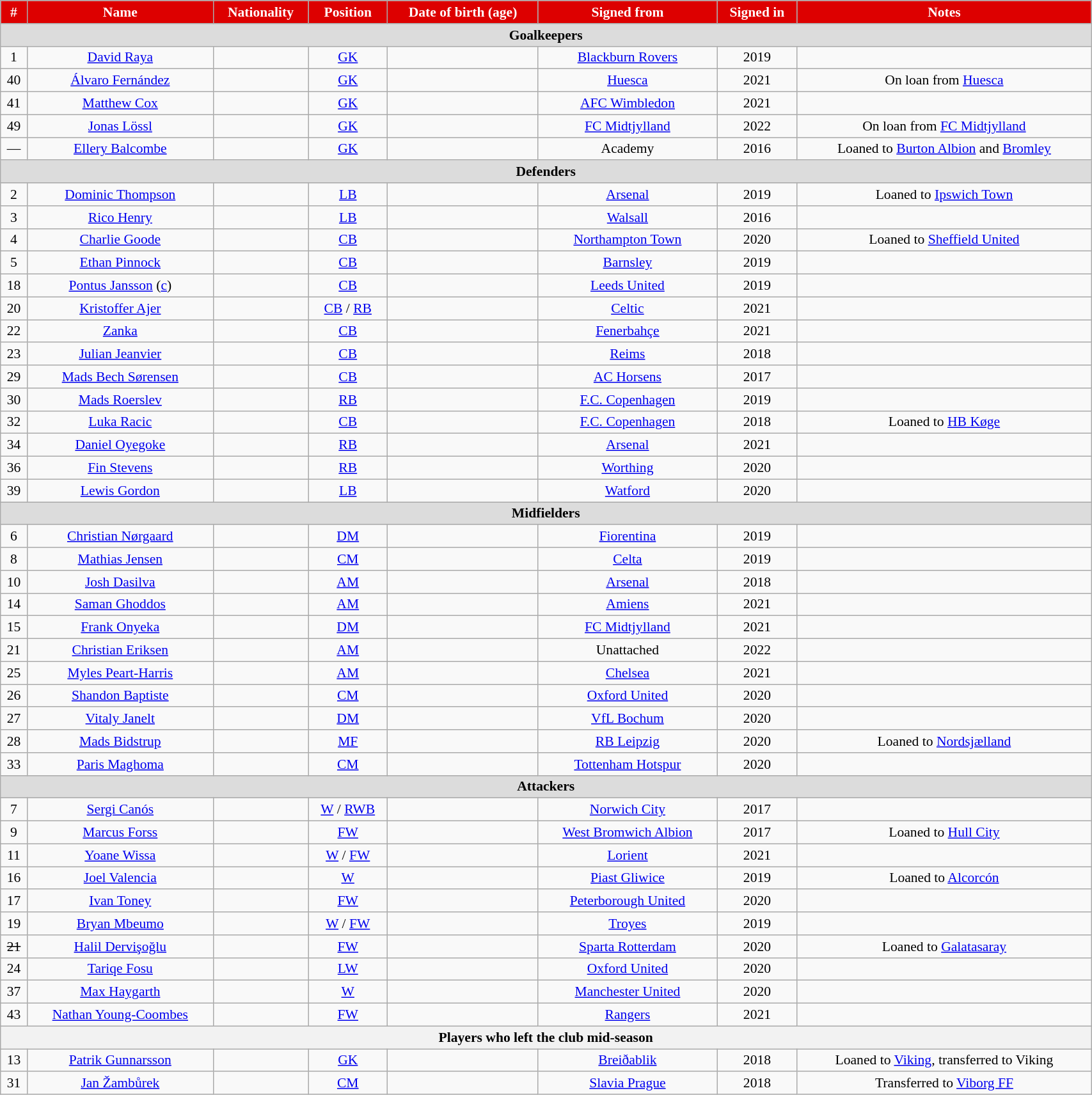<table class="wikitable" style="text-align:center; font-size:90%; width:90%;">
<tr>
<th style="background:#d00; color:white;">#</th>
<th style="background:#d00; color:white;">Name</th>
<th style="background:#d00; color:white;">Nationality</th>
<th style="background:#d00; color:white;">Position</th>
<th style="background:#d00; color:white;">Date of birth (age)</th>
<th style="background:#d00; color:white;">Signed from</th>
<th style="background:#d00; color:white;">Signed in</th>
<th style="background:#d00; color:white;">Notes</th>
</tr>
<tr>
<th colspan="8" scope="row" style="background:#dcdcdc;">Goalkeepers</th>
</tr>
<tr>
<td>1</td>
<td><a href='#'>David Raya</a></td>
<td></td>
<td><a href='#'>GK</a></td>
<td></td>
<td><a href='#'>Blackburn Rovers</a></td>
<td>2019</td>
<td></td>
</tr>
<tr>
<td>40</td>
<td><a href='#'>Álvaro Fernández</a></td>
<td></td>
<td><a href='#'>GK</a></td>
<td></td>
<td><a href='#'>Huesca</a></td>
<td>2021</td>
<td>On loan from <a href='#'>Huesca</a></td>
</tr>
<tr>
<td>41</td>
<td><a href='#'>Matthew Cox</a></td>
<td></td>
<td><a href='#'>GK</a></td>
<td></td>
<td><a href='#'>AFC Wimbledon</a></td>
<td>2021</td>
<td></td>
</tr>
<tr>
<td>49</td>
<td><a href='#'>Jonas Lössl</a></td>
<td></td>
<td><a href='#'>GK</a></td>
<td></td>
<td><a href='#'>FC Midtjylland</a></td>
<td>2022</td>
<td>On loan from <a href='#'>FC Midtjylland</a></td>
</tr>
<tr>
<td>—</td>
<td><a href='#'>Ellery Balcombe</a></td>
<td></td>
<td><a href='#'>GK</a></td>
<td></td>
<td>Academy</td>
<td>2016</td>
<td>Loaned to <a href='#'>Burton Albion</a> and <a href='#'>Bromley</a></td>
</tr>
<tr>
<th colspan="8" scope="row" style="background:#dcdcdc;">Defenders</th>
</tr>
<tr>
<td>2</td>
<td><a href='#'>Dominic Thompson</a></td>
<td></td>
<td><a href='#'>LB</a></td>
<td></td>
<td><a href='#'>Arsenal</a></td>
<td>2019</td>
<td>Loaned to <a href='#'>Ipswich Town</a></td>
</tr>
<tr>
<td>3</td>
<td><a href='#'>Rico Henry</a></td>
<td></td>
<td><a href='#'>LB</a></td>
<td></td>
<td><a href='#'>Walsall</a></td>
<td>2016</td>
<td></td>
</tr>
<tr>
<td>4</td>
<td><a href='#'>Charlie Goode</a></td>
<td></td>
<td><a href='#'>CB</a></td>
<td></td>
<td><a href='#'>Northampton Town</a></td>
<td>2020</td>
<td>Loaned to <a href='#'>Sheffield United</a></td>
</tr>
<tr>
<td>5</td>
<td><a href='#'>Ethan Pinnock</a></td>
<td></td>
<td><a href='#'>CB</a></td>
<td></td>
<td><a href='#'>Barnsley</a></td>
<td>2019</td>
<td></td>
</tr>
<tr>
<td>18</td>
<td><a href='#'>Pontus Jansson</a> (<a href='#'>c</a>)</td>
<td></td>
<td><a href='#'>CB</a></td>
<td></td>
<td><a href='#'>Leeds United</a></td>
<td>2019</td>
<td></td>
</tr>
<tr>
<td>20</td>
<td><a href='#'>Kristoffer Ajer</a></td>
<td></td>
<td><a href='#'>CB</a> / <a href='#'>RB</a></td>
<td></td>
<td><a href='#'>Celtic</a></td>
<td>2021</td>
<td></td>
</tr>
<tr>
<td>22</td>
<td><a href='#'>Zanka</a></td>
<td></td>
<td><a href='#'>CB</a></td>
<td></td>
<td><a href='#'>Fenerbahçe</a></td>
<td>2021</td>
<td></td>
</tr>
<tr>
<td>23</td>
<td><a href='#'>Julian Jeanvier</a></td>
<td></td>
<td><a href='#'>CB</a></td>
<td></td>
<td><a href='#'>Reims</a></td>
<td>2018</td>
<td></td>
</tr>
<tr>
<td>29</td>
<td><a href='#'>Mads Bech Sørensen</a></td>
<td></td>
<td><a href='#'>CB</a></td>
<td></td>
<td><a href='#'>AC Horsens</a></td>
<td>2017</td>
<td></td>
</tr>
<tr>
<td>30</td>
<td><a href='#'>Mads Roerslev</a></td>
<td></td>
<td><a href='#'>RB</a></td>
<td></td>
<td><a href='#'>F.C. Copenhagen</a></td>
<td>2019</td>
<td></td>
</tr>
<tr>
<td>32</td>
<td><a href='#'>Luka Racic</a></td>
<td></td>
<td><a href='#'>CB</a></td>
<td></td>
<td><a href='#'>F.C. Copenhagen</a></td>
<td>2018</td>
<td>Loaned to <a href='#'>HB Køge</a></td>
</tr>
<tr>
<td>34</td>
<td><a href='#'>Daniel Oyegoke</a></td>
<td></td>
<td><a href='#'>RB</a></td>
<td></td>
<td><a href='#'>Arsenal</a></td>
<td>2021</td>
<td></td>
</tr>
<tr>
<td>36</td>
<td><a href='#'>Fin Stevens</a></td>
<td></td>
<td><a href='#'>RB</a></td>
<td></td>
<td><a href='#'>Worthing</a></td>
<td>2020</td>
<td></td>
</tr>
<tr>
<td>39</td>
<td><a href='#'>Lewis Gordon</a></td>
<td></td>
<td><a href='#'>LB</a></td>
<td></td>
<td><a href='#'>Watford</a></td>
<td>2020</td>
<td></td>
</tr>
<tr>
<th colspan="8" scope="row" style="background:#dcdcdc;">Midfielders</th>
</tr>
<tr>
<td>6</td>
<td><a href='#'>Christian Nørgaard</a></td>
<td></td>
<td><a href='#'>DM</a></td>
<td></td>
<td><a href='#'>Fiorentina</a></td>
<td>2019</td>
<td></td>
</tr>
<tr>
<td>8</td>
<td><a href='#'>Mathias Jensen</a></td>
<td></td>
<td><a href='#'>CM</a></td>
<td></td>
<td><a href='#'>Celta</a></td>
<td>2019</td>
<td></td>
</tr>
<tr>
<td>10</td>
<td><a href='#'>Josh Dasilva</a></td>
<td></td>
<td><a href='#'>AM</a></td>
<td></td>
<td><a href='#'>Arsenal</a></td>
<td>2018</td>
<td></td>
</tr>
<tr>
<td>14</td>
<td><a href='#'>Saman Ghoddos</a></td>
<td></td>
<td><a href='#'>AM</a></td>
<td></td>
<td><a href='#'>Amiens</a></td>
<td>2021</td>
<td></td>
</tr>
<tr>
<td>15</td>
<td><a href='#'>Frank Onyeka</a></td>
<td></td>
<td><a href='#'>DM</a></td>
<td></td>
<td><a href='#'>FC Midtjylland</a></td>
<td>2021</td>
<td></td>
</tr>
<tr>
<td>21</td>
<td><a href='#'>Christian Eriksen</a></td>
<td></td>
<td><a href='#'>AM</a></td>
<td></td>
<td>Unattached</td>
<td>2022</td>
<td></td>
</tr>
<tr>
<td>25</td>
<td><a href='#'>Myles Peart-Harris</a></td>
<td></td>
<td><a href='#'>AM</a></td>
<td></td>
<td><a href='#'>Chelsea</a></td>
<td>2021</td>
<td></td>
</tr>
<tr>
<td>26</td>
<td><a href='#'>Shandon Baptiste</a></td>
<td></td>
<td><a href='#'>CM</a></td>
<td></td>
<td><a href='#'>Oxford United</a></td>
<td>2020</td>
<td></td>
</tr>
<tr>
<td>27</td>
<td><a href='#'>Vitaly Janelt</a></td>
<td></td>
<td><a href='#'>DM</a></td>
<td></td>
<td><a href='#'>VfL Bochum</a></td>
<td>2020</td>
<td></td>
</tr>
<tr>
<td>28</td>
<td><a href='#'>Mads Bidstrup</a></td>
<td></td>
<td><a href='#'>MF</a></td>
<td></td>
<td><a href='#'>RB Leipzig</a></td>
<td>2020</td>
<td>Loaned to <a href='#'>Nordsjælland</a></td>
</tr>
<tr>
<td>33</td>
<td><a href='#'>Paris Maghoma</a></td>
<td></td>
<td><a href='#'>CM</a></td>
<td></td>
<td><a href='#'>Tottenham Hotspur</a></td>
<td>2020</td>
<td></td>
</tr>
<tr>
<th colspan="8" scope="row" style="background:#dcdcdc;">Attackers</th>
</tr>
<tr>
<td>7</td>
<td><a href='#'>Sergi Canós</a></td>
<td></td>
<td><a href='#'>W</a> / <a href='#'>RWB</a></td>
<td></td>
<td><a href='#'>Norwich City</a></td>
<td>2017</td>
<td></td>
</tr>
<tr>
<td>9</td>
<td><a href='#'>Marcus Forss</a></td>
<td></td>
<td><a href='#'>FW</a></td>
<td></td>
<td><a href='#'>West Bromwich Albion</a></td>
<td>2017</td>
<td>Loaned to <a href='#'>Hull City</a></td>
</tr>
<tr>
<td>11</td>
<td><a href='#'>Yoane Wissa</a></td>
<td></td>
<td><a href='#'>W</a> / <a href='#'>FW</a></td>
<td></td>
<td><a href='#'>Lorient</a></td>
<td>2021</td>
<td></td>
</tr>
<tr>
<td>16</td>
<td><a href='#'>Joel Valencia</a></td>
<td></td>
<td><a href='#'>W</a></td>
<td></td>
<td><a href='#'>Piast Gliwice</a></td>
<td>2019</td>
<td>Loaned to <a href='#'>Alcorcón</a></td>
</tr>
<tr>
<td>17</td>
<td><a href='#'>Ivan Toney</a></td>
<td></td>
<td><a href='#'>FW</a></td>
<td></td>
<td><a href='#'>Peterborough United</a></td>
<td>2020</td>
<td></td>
</tr>
<tr>
<td>19</td>
<td><a href='#'>Bryan Mbeumo</a></td>
<td></td>
<td><a href='#'>W</a> / <a href='#'>FW</a></td>
<td></td>
<td><a href='#'>Troyes</a></td>
<td>2019</td>
<td></td>
</tr>
<tr>
<td><s>21</s></td>
<td><a href='#'>Halil Dervişoğlu</a></td>
<td></td>
<td><a href='#'>FW</a></td>
<td></td>
<td><a href='#'>Sparta Rotterdam</a></td>
<td>2020</td>
<td>Loaned to <a href='#'>Galatasaray</a></td>
</tr>
<tr>
<td>24</td>
<td><a href='#'>Tariqe Fosu</a></td>
<td></td>
<td><a href='#'>LW</a></td>
<td></td>
<td><a href='#'>Oxford United</a></td>
<td>2020</td>
<td></td>
</tr>
<tr>
<td>37</td>
<td><a href='#'>Max Haygarth</a></td>
<td></td>
<td><a href='#'>W</a></td>
<td></td>
<td><a href='#'>Manchester United</a></td>
<td>2020</td>
<td></td>
</tr>
<tr>
<td>43</td>
<td><a href='#'>Nathan Young-Coombes</a></td>
<td></td>
<td><a href='#'>FW</a></td>
<td></td>
<td><a href='#'>Rangers</a></td>
<td>2021</td>
<td></td>
</tr>
<tr>
<th colspan="8">Players who left the club mid-season</th>
</tr>
<tr>
<td>13</td>
<td><a href='#'>Patrik Gunnarsson</a></td>
<td></td>
<td><a href='#'>GK</a></td>
<td></td>
<td><a href='#'>Breiðablik</a></td>
<td>2018</td>
<td>Loaned to <a href='#'>Viking</a>, transferred to Viking</td>
</tr>
<tr>
<td>31</td>
<td><a href='#'>Jan Žambůrek</a></td>
<td></td>
<td><a href='#'>CM</a></td>
<td></td>
<td><a href='#'>Slavia Prague</a></td>
<td>2018</td>
<td>Transferred to <a href='#'>Viborg FF</a></td>
</tr>
</table>
